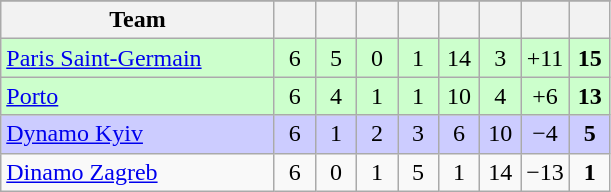<table class="wikitable" style="text-align: center;">
<tr>
</tr>
<tr>
<th width=175>Team</th>
<th width=20></th>
<th width=20></th>
<th width=20></th>
<th width=20></th>
<th width=20></th>
<th width=20></th>
<th width=20></th>
<th width=20></th>
</tr>
<tr bgcolor=ccffcc>
<td align=left> <a href='#'>Paris Saint-Germain</a></td>
<td>6</td>
<td>5</td>
<td>0</td>
<td>1</td>
<td>14</td>
<td>3</td>
<td>+11</td>
<td><strong>15</strong></td>
</tr>
<tr bgcolor=ccffcc>
<td align=left> <a href='#'>Porto</a></td>
<td>6</td>
<td>4</td>
<td>1</td>
<td>1</td>
<td>10</td>
<td>4</td>
<td>+6</td>
<td><strong>13</strong></td>
</tr>
<tr bgcolor=ccccff>
<td align=left> <a href='#'>Dynamo Kyiv</a></td>
<td>6</td>
<td>1</td>
<td>2</td>
<td>3</td>
<td>6</td>
<td>10</td>
<td>−4</td>
<td><strong>5</strong></td>
</tr>
<tr>
<td align=left> <a href='#'>Dinamo Zagreb</a></td>
<td>6</td>
<td>0</td>
<td>1</td>
<td>5</td>
<td>1</td>
<td>14</td>
<td>−13</td>
<td><strong>1</strong></td>
</tr>
</table>
